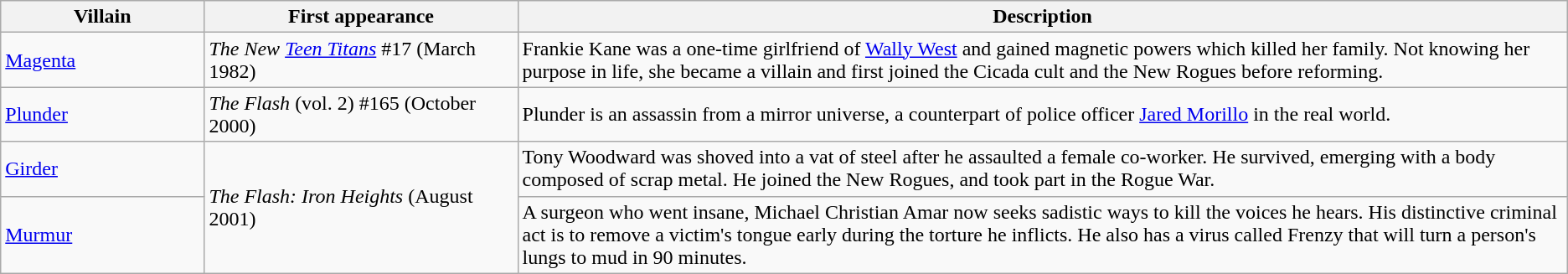<table class="wikitable sortable">
<tr ">
<th style="width:13%;">Villain</th>
<th style="width:20%;">First appearance</th>
<th style="width:67%;">Description</th>
</tr>
<tr>
<td><a href='#'>Magenta</a></td>
<td><em>The New <a href='#'>Teen Titans</a></em> #17 (March 1982)</td>
<td>Frankie Kane was a one-time girlfriend of <a href='#'>Wally West</a> and gained magnetic powers which killed her family. Not knowing her purpose in life, she became a villain and first joined the Cicada cult and the New Rogues before reforming.</td>
</tr>
<tr>
<td><a href='#'>Plunder</a></td>
<td><em>The Flash</em> (vol. 2) #165 (October 2000)</td>
<td>Plunder is an assassin from a mirror universe, a counterpart of police officer <a href='#'>Jared Morillo</a> in the real world.</td>
</tr>
<tr>
<td><a href='#'>Girder</a></td>
<td rowspan="2"><em>The Flash: Iron Heights</em> (August 2001)</td>
<td>Tony Woodward was shoved into a vat of steel after he assaulted a female co-worker. He survived, emerging with a body composed of scrap metal. He joined the New Rogues, and took part in the Rogue War.</td>
</tr>
<tr>
<td><a href='#'>Murmur</a></td>
<td>A surgeon who went insane, Michael Christian Amar now seeks sadistic ways to kill the voices he hears. His distinctive criminal act is to remove a victim's tongue early during the torture he inflicts. He also has a virus called Frenzy that will turn a person's lungs to mud in 90 minutes.</td>
</tr>
</table>
